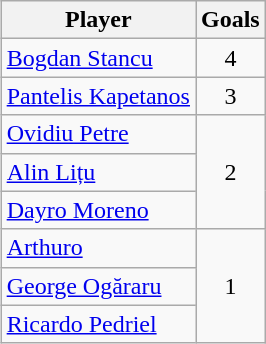<table class="wikitable" style="text-align:left;margin-left:1em;float:right">
<tr>
<th>Player</th>
<th>Goals</th>
</tr>
<tr>
<td> <a href='#'>Bogdan Stancu</a></td>
<td style="text-align:center;">4</td>
</tr>
<tr>
<td> <a href='#'>Pantelis Kapetanos</a></td>
<td style="text-align:center;">3</td>
</tr>
<tr>
<td> <a href='#'>Ovidiu Petre</a></td>
<td rowspan="3" style="text-align:center;">2</td>
</tr>
<tr>
<td> <a href='#'>Alin Lițu</a></td>
</tr>
<tr>
<td> <a href='#'>Dayro Moreno</a></td>
</tr>
<tr>
<td> <a href='#'>Arthuro</a></td>
<td rowspan="3" style="text-align:center;">1</td>
</tr>
<tr>
<td> <a href='#'>George Ogăraru</a></td>
</tr>
<tr>
<td> <a href='#'>Ricardo Pedriel</a></td>
</tr>
</table>
